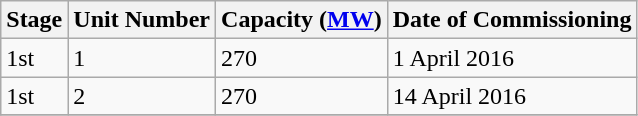<table class="sortable wikitable">
<tr>
<th>Stage</th>
<th>Unit Number</th>
<th>Capacity (<a href='#'>MW</a>)</th>
<th>Date of Commissioning</th>
</tr>
<tr>
<td>1st</td>
<td>1</td>
<td>270</td>
<td>1 April 2016 </td>
</tr>
<tr>
<td>1st</td>
<td>2</td>
<td>270</td>
<td>14 April 2016</td>
</tr>
<tr>
</tr>
</table>
